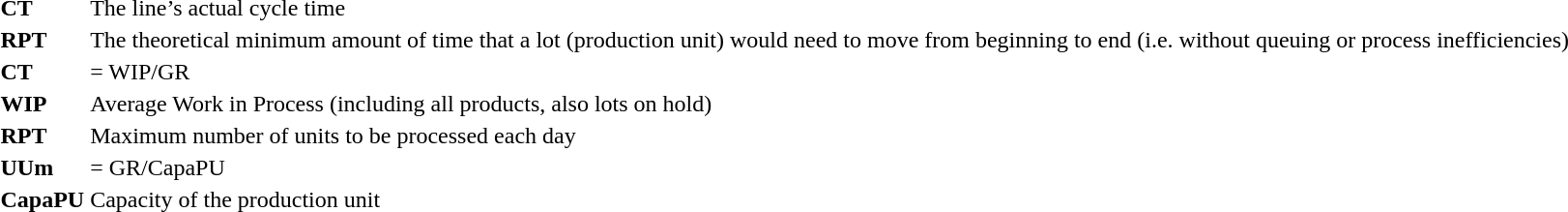<table>
<tr>
<td><strong>CT</strong></td>
<td>The line’s actual cycle time</td>
</tr>
<tr>
<td><strong>RPT</strong></td>
<td>The theoretical minimum amount of time that a lot (production unit) would need to move from beginning to end (i.e. without queuing or process inefficiencies)</td>
</tr>
<tr>
<td><strong>CT</strong></td>
<td>= WIP/GR</td>
</tr>
<tr>
<td><strong>WIP</strong></td>
<td>Average Work in Process (including all products, also lots on hold)</td>
</tr>
<tr>
<td><strong>RPT</strong></td>
<td>Maximum number of units to be processed each day</td>
</tr>
<tr>
<td><strong>UUm</strong></td>
<td>= GR/CapaPU</td>
</tr>
<tr>
<td><strong>CapaPU</strong></td>
<td>Capacity of the production unit</td>
</tr>
</table>
